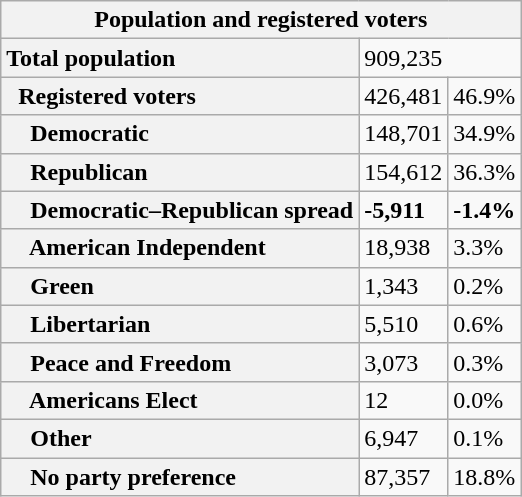<table class="wikitable collapsible collapsed">
<tr>
<th colspan="3">Population and registered voters</th>
</tr>
<tr>
<th scope="row" style="text-align: left;">Total population</th>
<td colspan="2">909,235</td>
</tr>
<tr>
<th scope="row" style="text-align: left;">  Registered voters</th>
<td>426,481</td>
<td>46.9%</td>
</tr>
<tr>
<th scope="row" style="text-align: left;">    Democratic</th>
<td>148,701</td>
<td>34.9%</td>
</tr>
<tr>
<th scope="row" style="text-align: left;">    Republican</th>
<td>154,612</td>
<td>36.3%</td>
</tr>
<tr>
<th scope="row" style="text-align: left;">    Democratic–Republican spread</th>
<td><span><strong>-5,911</strong></span></td>
<td><span><strong>-1.4%</strong></span></td>
</tr>
<tr>
<th scope="row" style="text-align: left;">    American Independent</th>
<td>18,938</td>
<td>3.3%</td>
</tr>
<tr>
<th scope="row" style="text-align: left;">    Green</th>
<td>1,343</td>
<td>0.2%</td>
</tr>
<tr>
<th scope="row" style="text-align: left;">    Libertarian</th>
<td>5,510</td>
<td>0.6%</td>
</tr>
<tr>
<th scope="row" style="text-align: left;">    Peace and Freedom</th>
<td>3,073</td>
<td>0.3%</td>
</tr>
<tr>
<th scope="row" style="text-align: left;">    Americans Elect</th>
<td>12</td>
<td>0.0%</td>
</tr>
<tr>
<th scope="row" style="text-align: left;">    Other</th>
<td>6,947</td>
<td>0.1%</td>
</tr>
<tr>
<th scope="row" style="text-align: left;">    No party preference</th>
<td>87,357</td>
<td>18.8%</td>
</tr>
</table>
